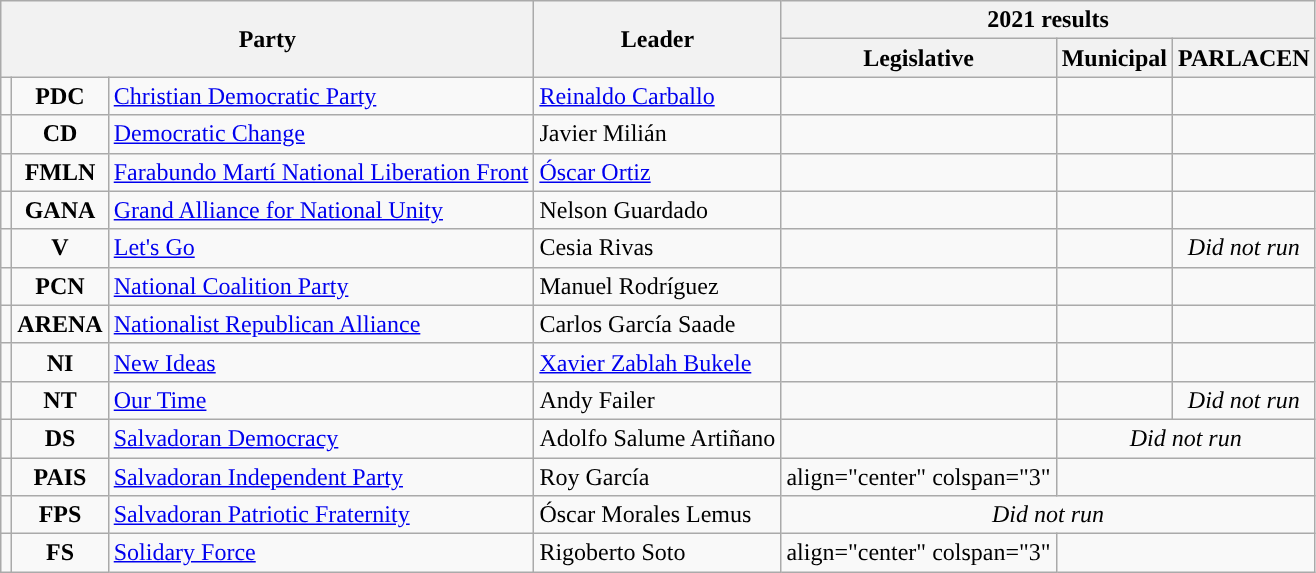<table class="wikitable">
<tr>
<th rowspan="2" colspan="3">Party</th>
<th rowspan="2">Leader</th>
<th colspan="3">2021 results</th>
</tr>
<tr>
<th>Legislative</th>
<th>Municipal</th>
<th>PARLACEN</th>
</tr>
<tr>
<td style="background-color:"></td>
<td align="center"><strong>PDC</strong></td>
<td><a href='#'>Christian Democratic Party</a><br></td>
<td><a href='#'>Reinaldo Carballo</a></td>
<td></td>
<td></td>
<td></td>
</tr>
<tr>
<td style="background-color:"></td>
<td align="center"><strong>CD</strong></td>
<td><a href='#'>Democratic Change</a><br></td>
<td>Javier Milián</td>
<td></td>
<td></td>
<td></td>
</tr>
<tr>
<td style="background-color:"></td>
<td align="center"><strong>FMLN</strong></td>
<td><a href='#'>Farabundo Martí National Liberation Front</a><br></td>
<td><a href='#'>Óscar Ortiz</a></td>
<td></td>
<td></td>
<td></td>
</tr>
<tr>
<td style="background-color:"></td>
<td align="center"><strong>GANA</strong></td>
<td><a href='#'>Grand Alliance for National Unity</a><br></td>
<td>Nelson Guardado</td>
<td> </td>
<td> </td>
<td> </td>
</tr>
<tr>
<td style="background-color:"></td>
<td align="center"><strong>V</strong></td>
<td><a href='#'>Let's Go</a><br></td>
<td>Cesia Rivas</td>
<td></td>
<td></td>
<td align="center"><em>Did not run</em></td>
</tr>
<tr>
<td style="background-color:"></td>
<td align="center"><strong>PCN</strong></td>
<td><a href='#'>National Coalition Party</a><br></td>
<td>Manuel Rodríguez</td>
<td></td>
<td></td>
<td></td>
</tr>
<tr>
<td style="background-color:"></td>
<td align="center"><strong>ARENA</strong></td>
<td><a href='#'>Nationalist Republican Alliance</a><br></td>
<td>Carlos García Saade</td>
<td></td>
<td></td>
<td></td>
</tr>
<tr>
<td style="background-color:"></td>
<td align="center"><strong>NI</strong></td>
<td><a href='#'>New Ideas</a><br></td>
<td><a href='#'>Xavier Zablah Bukele</a></td>
<td></td>
<td></td>
<td></td>
</tr>
<tr>
<td style="background-color:"></td>
<td align="center"><strong>NT</strong></td>
<td><a href='#'>Our Time</a><br></td>
<td>Andy Failer</td>
<td></td>
<td></td>
<td align="center"><em>Did not run</em></td>
</tr>
<tr>
<td style="background-color:"></td>
<td align="center"><strong>DS</strong></td>
<td><a href='#'>Salvadoran Democracy</a><br></td>
<td>Adolfo Salume Artiñano</td>
<td></td>
<td align="center" colspan="2"><em>Did not run</em></td>
</tr>
<tr>
<td style="background-color:"></td>
<td align="center"><strong>PAIS</strong></td>
<td><a href='#'>Salvadoran Independent Party</a><br></td>
<td>Roy García</td>
<td>align="center" colspan="3" </td>
</tr>
<tr>
<td style="background-color:"></td>
<td align="center"><strong>FPS</strong></td>
<td><a href='#'>Salvadoran Patriotic Fraternity</a><br></td>
<td>Óscar Morales Lemus</td>
<td align="center" colspan="3"><em>Did not run</em></td>
</tr>
<tr>
<td style="background-color:"></td>
<td align="center"><strong>FS</strong></td>
<td><a href='#'>Solidary Force</a><br></td>
<td>Rigoberto Soto</td>
<td>align="center" colspan="3" </td>
</tr>
</table>
